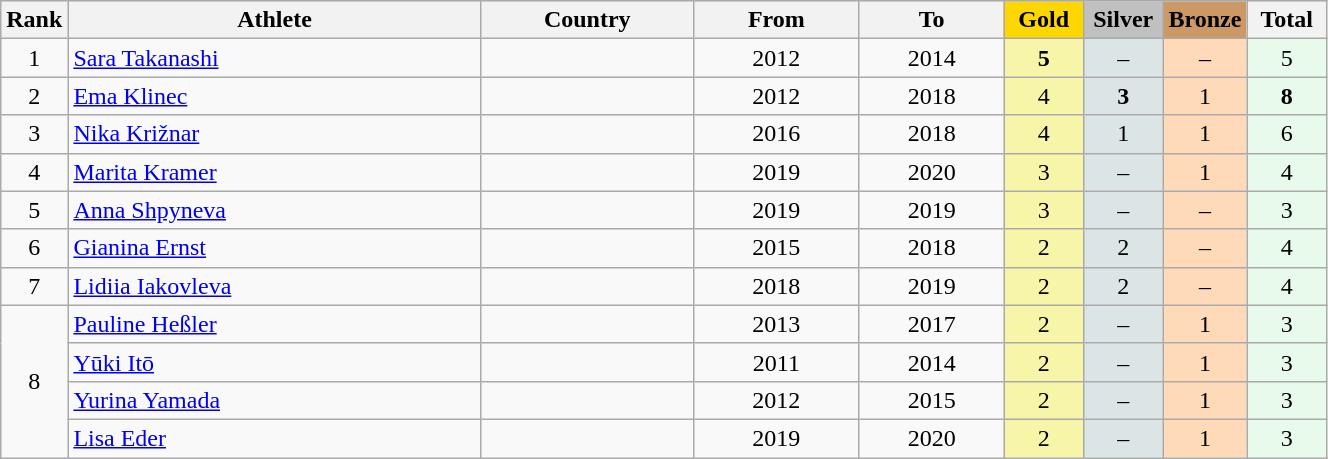<table class="wikitable plainrowheaders" width=70% style="text-align:center">
<tr style="background-color:#EDEDED;">
<th class="hintergrundfarbe5" style="width:1em">Rank</th>
<th class="hintergrundfarbe5">Athlete</th>
<th class="hintergrundfarbe5" style="width:16%">Country</th>
<th class="hintergrundfarbe5">From</th>
<th class="hintergrundfarbe5">To</th>
<th style="background:    gold; width:6%">Gold</th>
<th style="background:  silver; width:6%">Silver</th>
<th style="background: #CC9966; width:6%">Bronze</th>
<th class="hintergrundfarbe5" style="width:6%">Total</th>
</tr>
<tr>
<td>1</td>
<td align=left><a href='#'>Sara Takanashi</a></td>
<td align=left></td>
<td>2012</td>
<td>2014</td>
<td bgcolor="#F7F6A8"><strong>5</strong></td>
<td bgcolor="#DCE5E5">–</td>
<td bgcolor="#FFDAB9">–</td>
<td bgcolor="#E7FAEC">5</td>
</tr>
<tr align="center">
<td>2</td>
<td align=left><a href='#'>Ema Klinec</a></td>
<td align=left></td>
<td>2012</td>
<td>2018</td>
<td bgcolor="#F7F6A8">4</td>
<td bgcolor="#DCE5E5"><strong>3</strong></td>
<td bgcolor="#FFDAB9">1</td>
<td bgcolor="#E7FAEC"><strong>8</strong></td>
</tr>
<tr align="center">
<td>3</td>
<td align=left><a href='#'>Nika Križnar</a></td>
<td align=left></td>
<td>2016</td>
<td>2018</td>
<td bgcolor="#F7F6A8">4</td>
<td bgcolor="#DCE5E5">1</td>
<td bgcolor="#FFDAB9">1</td>
<td bgcolor="#E7FAEC">6</td>
</tr>
<tr align="center">
<td>4</td>
<td align=left><a href='#'>Marita Kramer</a></td>
<td align=left></td>
<td>2019</td>
<td>2020</td>
<td bgcolor="#F7F6A8">3</td>
<td bgcolor="#DCE5E5">–</td>
<td bgcolor="#FFDAB9">1</td>
<td bgcolor="#E7FAEC">4</td>
</tr>
<tr align="center">
<td>5</td>
<td align=left><a href='#'>Anna Shpyneva</a></td>
<td align=left></td>
<td>2019</td>
<td>2019</td>
<td bgcolor="#F7F6A8">3</td>
<td bgcolor="#DCE5E5">–</td>
<td bgcolor="#FFDAB9">–</td>
<td bgcolor="#E7FAEC">3</td>
</tr>
<tr align="center">
<td>6</td>
<td align=left><a href='#'>Gianina Ernst</a></td>
<td align=left></td>
<td>2015</td>
<td>2018</td>
<td bgcolor="#F7F6A8">2</td>
<td bgcolor="#DCE5E5">2</td>
<td bgcolor="#FFDAB9">–</td>
<td bgcolor="#E7FAEC">4</td>
</tr>
<tr align="center">
<td>7</td>
<td align=left><a href='#'>Lidiia Iakovleva</a></td>
<td align=left></td>
<td>2018</td>
<td>2019</td>
<td bgcolor="#F7F6A8">2</td>
<td bgcolor="#DCE5E5">2</td>
<td bgcolor="#FFDAB9">–</td>
<td bgcolor="#E7FAEC">4</td>
</tr>
<tr align="center">
<td rowspan=4>8</td>
<td align=left><a href='#'>Pauline Heßler</a></td>
<td align=left></td>
<td>2013</td>
<td>2017</td>
<td bgcolor="#F7F6A8">2</td>
<td bgcolor="#DCE5E5">–</td>
<td bgcolor="#FFDAB9">1</td>
<td bgcolor="#E7FAEC">3</td>
</tr>
<tr align="center">
<td align=left><a href='#'>Yūki Itō</a></td>
<td align=left></td>
<td>2011</td>
<td>2014</td>
<td bgcolor="#F7F6A8">2</td>
<td bgcolor="#DCE5E5">–</td>
<td bgcolor="#FFDAB9">1</td>
<td bgcolor="#E7FAEC">3</td>
</tr>
<tr align="center">
<td align=left><a href='#'>Yurina Yamada</a></td>
<td align=left></td>
<td>2012</td>
<td>2015</td>
<td bgcolor="#F7F6A8">2</td>
<td bgcolor="#DCE5E5">–</td>
<td bgcolor="#FFDAB9">1</td>
<td bgcolor="#E7FAEC">3</td>
</tr>
<tr align="center">
<td align=left><a href='#'>Lisa Eder</a></td>
<td align=left></td>
<td>2019</td>
<td>2020</td>
<td bgcolor="#F7F6A8">2</td>
<td bgcolor="#DCE5E5">–</td>
<td bgcolor="#FFDAB9">1</td>
<td bgcolor="#E7FAEC">3</td>
</tr>
</table>
